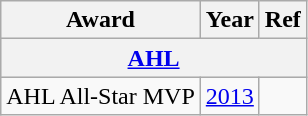<table class="wikitable">
<tr>
<th>Award</th>
<th>Year</th>
<th>Ref</th>
</tr>
<tr ALIGN="center" bgcolor="#e0e0e0">
<th colspan="3"><a href='#'>AHL</a></th>
</tr>
<tr>
<td>AHL All-Star MVP</td>
<td><a href='#'>2013</a></td>
<td></td>
</tr>
</table>
